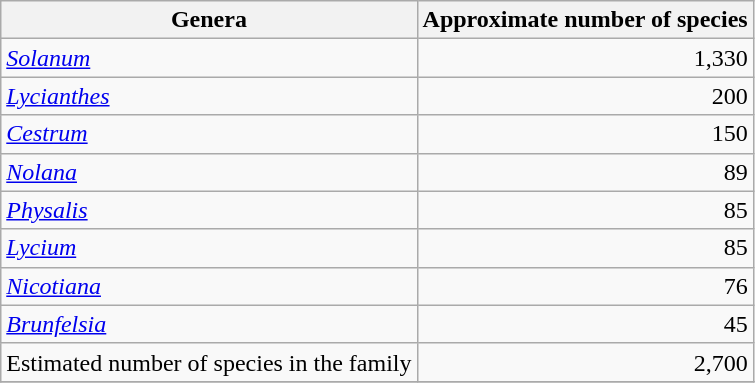<table class="wikitable">
<tr>
<th>Genera</th>
<th>Approximate number of species</th>
</tr>
<tr>
<td><em><a href='#'>Solanum</a></em></td>
<td align="right">1,330</td>
</tr>
<tr>
<td><em><a href='#'>Lycianthes</a></em></td>
<td align="right">200</td>
</tr>
<tr>
<td><em><a href='#'>Cestrum</a></em></td>
<td align="right">150</td>
</tr>
<tr>
<td><em> <a href='#'>Nolana</a></em></td>
<td align="right">89</td>
</tr>
<tr>
<td><em><a href='#'>Physalis</a></em></td>
<td align="right">85</td>
</tr>
<tr>
<td><em> <a href='#'>Lycium</a></em></td>
<td align="right">85</td>
</tr>
<tr>
<td><em><a href='#'>Nicotiana</a></em></td>
<td align="right">76</td>
</tr>
<tr>
<td><em><a href='#'>Brunfelsia</a></em></td>
<td align="right">45</td>
</tr>
<tr>
<td>Estimated number of species in the family</td>
<td align="right">2,700</td>
</tr>
<tr>
</tr>
</table>
